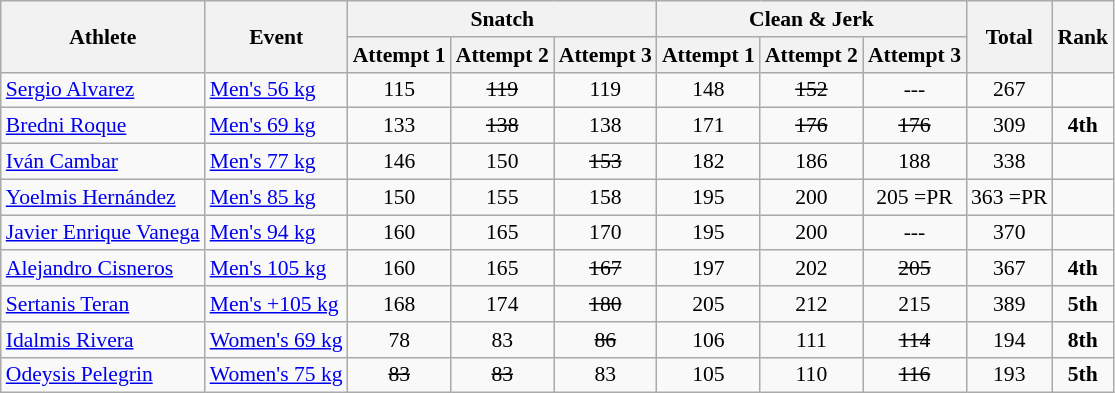<table class="wikitable" style="font-size:90%">
<tr>
<th rowspan=2>Athlete</th>
<th rowspan=2>Event</th>
<th colspan=3>Snatch</th>
<th colspan=3>Clean & Jerk</th>
<th rowspan=2>Total</th>
<th rowspan=2>Rank</th>
</tr>
<tr>
<th>Attempt 1</th>
<th>Attempt 2</th>
<th>Attempt 3</th>
<th>Attempt 1</th>
<th>Attempt 2</th>
<th>Attempt 3</th>
</tr>
<tr>
<td><a href='#'>Sergio Alvarez</a></td>
<td><a href='#'>Men's 56 kg</a></td>
<td align=center>115</td>
<td align=center><del>119</del></td>
<td align=center>119</td>
<td align=center>148</td>
<td align=center><del>152</del></td>
<td align=center>---</td>
<td align=center>267</td>
<td align=center></td>
</tr>
<tr>
<td><a href='#'>Bredni Roque</a></td>
<td><a href='#'>Men's 69 kg</a></td>
<td align=center>133</td>
<td align=center><del>138</del></td>
<td align=center>138</td>
<td align=center>171</td>
<td align=center><del>176</del></td>
<td align=center><del>176</del></td>
<td align=center>309</td>
<td align=center><strong>4th</strong></td>
</tr>
<tr>
<td><a href='#'>Iván Cambar</a></td>
<td><a href='#'>Men's 77 kg</a></td>
<td align=center>146</td>
<td align=center>150</td>
<td align=center><del>153</del></td>
<td align=center>182</td>
<td align=center>186</td>
<td align=center>188</td>
<td align=center>338</td>
<td align=center></td>
</tr>
<tr>
<td><a href='#'>Yoelmis Hernández</a></td>
<td><a href='#'>Men's 85 kg</a></td>
<td align=center>150</td>
<td align=center>155</td>
<td align=center>158</td>
<td align=center>195</td>
<td align=center>200</td>
<td align=center>205 =PR</td>
<td align=center>363 =PR</td>
<td align=center></td>
</tr>
<tr>
<td><a href='#'>Javier Enrique Vanega</a></td>
<td><a href='#'>Men's 94 kg</a></td>
<td align=center>160</td>
<td align=center>165</td>
<td align=center>170</td>
<td align=center>195</td>
<td align=center>200</td>
<td align=center>---</td>
<td align=center>370</td>
<td align=center></td>
</tr>
<tr>
<td><a href='#'>Alejandro Cisneros</a></td>
<td><a href='#'>Men's 105 kg</a></td>
<td align=center>160</td>
<td align=center>165</td>
<td align=center><del>167</del></td>
<td align=center>197</td>
<td align=center>202</td>
<td align=center><del>205</del></td>
<td align=center>367</td>
<td align=center><strong>4th</strong></td>
</tr>
<tr>
<td><a href='#'>Sertanis Teran</a></td>
<td><a href='#'>Men's +105 kg</a></td>
<td align=center>168</td>
<td align=center>174</td>
<td align=center><del>180</del></td>
<td align=center>205</td>
<td align=center>212</td>
<td align=center>215</td>
<td align=center>389</td>
<td align=center><strong>5th</strong></td>
</tr>
<tr>
<td><a href='#'>Idalmis Rivera</a></td>
<td><a href='#'>Women's 69 kg</a></td>
<td align=center>78</td>
<td align=center>83</td>
<td align=center><del>86</del></td>
<td align=center>106</td>
<td align=center>111</td>
<td align=center><del>114</del></td>
<td align=center>194</td>
<td align=center><strong>8th</strong></td>
</tr>
<tr>
<td><a href='#'>Odeysis Pelegrin</a></td>
<td><a href='#'>Women's 75 kg</a></td>
<td align=center><del>83</del></td>
<td align=center><del>83</del></td>
<td align=center>83</td>
<td align=center>105</td>
<td align=center>110</td>
<td align=center><del>116</del></td>
<td align=center>193</td>
<td align=center><strong>5th</strong></td>
</tr>
</table>
